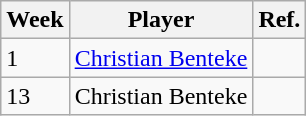<table class="wikitable">
<tr>
<th>Week</th>
<th>Player</th>
<th>Ref.</th>
</tr>
<tr>
<td>1</td>
<td> <a href='#'>Christian Benteke</a></td>
<td></td>
</tr>
<tr>
<td>13</td>
<td> Christian Benteke</td>
<td></td>
</tr>
</table>
